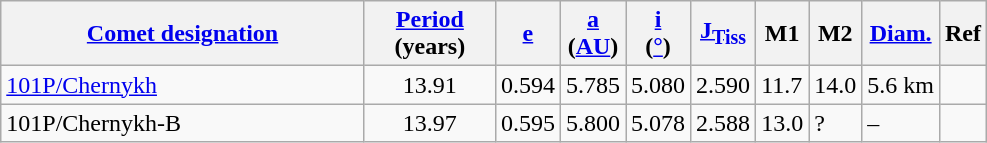<table class="wikitable sortable">
<tr>
<th align="left" width=235 data-sort-type="number"><a href='#'>Comet designation</a></th>
<th width="80"><a href='#'>Period</a><br>(years)</th>
<th><a href='#'>e</a></th>
<th><a href='#'>a</a><br>(<a href='#'>AU</a>)</th>
<th><a href='#'>i</a><br>(<a href='#'>°</a>)</th>
<th><a href='#'>J<sub>Tiss</sub></a></th>
<th>M1</th>
<th>M2</th>
<th><a href='#'>Diam.</a></th>
<th>Ref</th>
</tr>
<tr id="1000011">
<td><a href='#'>101P/Chernykh</a></td>
<td align="center">13.91</td>
<td>0.594</td>
<td>5.785</td>
<td>5.080</td>
<td>2.590</td>
<td>11.7</td>
<td>14.0</td>
<td>5.6 km</td>
<td></td>
</tr>
<tr id="1002320">
<td>101P/Chernykh-B</td>
<td align="center">13.97</td>
<td>0.595</td>
<td>5.800</td>
<td>5.078</td>
<td>2.588</td>
<td>13.0</td>
<td>?</td>
<td>–</td>
<td></td>
</tr>
</table>
